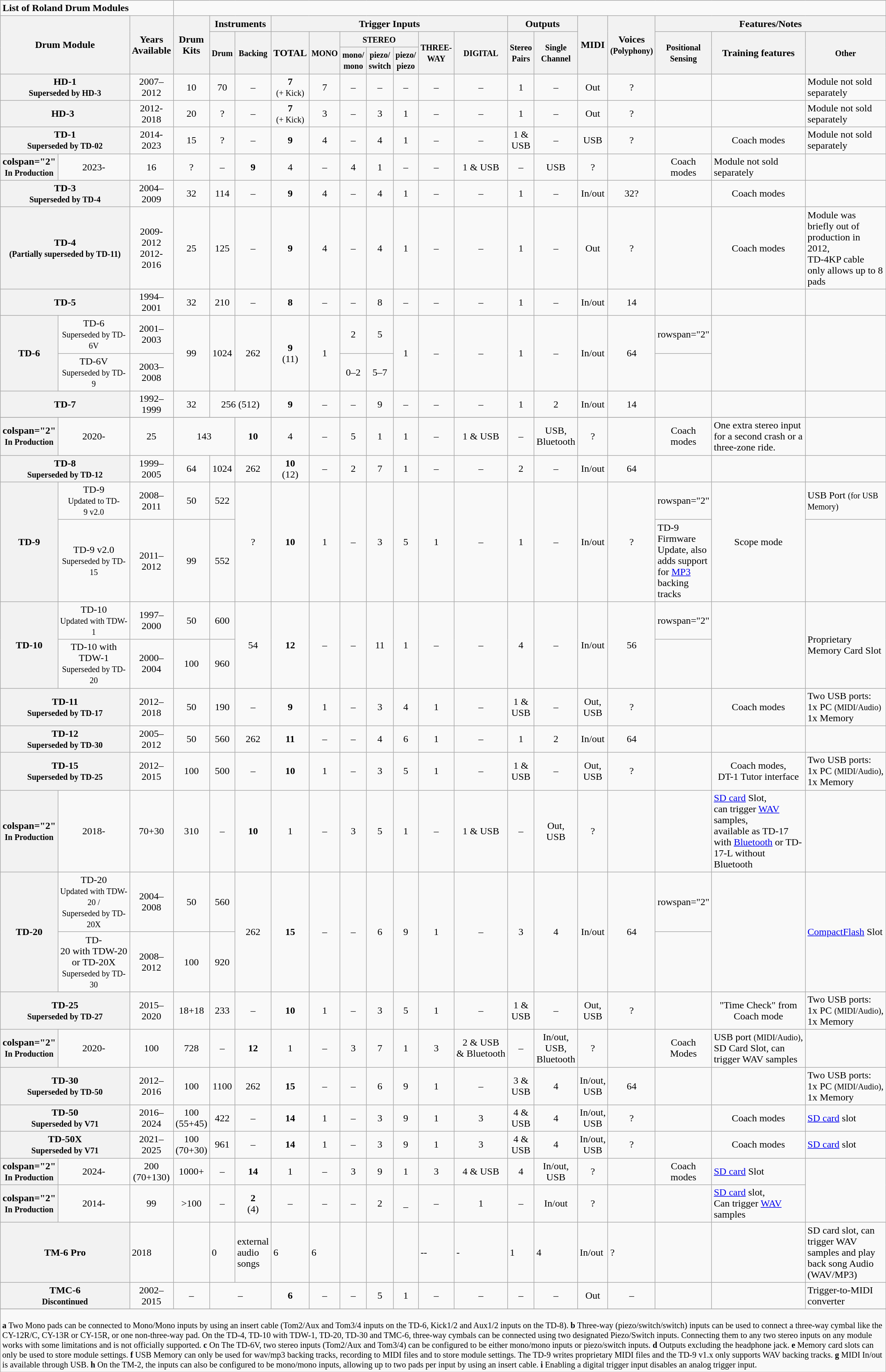<table role="presentation" class="wikitable collapsible collapsed nowrap">
<tr>
<td colspan="3"><strong>List of Roland Drum Modules</strong></td>
</tr>
<tr>
<th colspan="2" rowspan="3">Drum Module</th>
<th rowspan="3">Years<br>Available</th>
<th rowspan="3">Drum<br>Kits</th>
<th colspan="2">Instruments</th>
<th colspan="7">Trigger Inputs</th>
<th colspan="2">Outputs</th>
<th rowspan="3">MIDI</th>
<th rowspan="3">Voices<br><small>(Polyphony)</small></th>
<th colspan="3">Features/Notes</th>
</tr>
<tr>
<th rowspan="2"><small>Drum</small></th>
<th rowspan="2"><small>Backing</small></th>
<th rowspan="2">TOTAL</th>
<th rowspan="2"><small>MONO</small></th>
<th colspan="3"><small>STEREO</small></th>
<th rowspan="2"><small>THREE-<br>WAY</small></th>
<th rowspan="2"><small>DIGITAL</small></th>
<th rowspan="2"><small>Stereo<br>Pairs</small></th>
<th rowspan="2"><small>Single<br>Channel</small></th>
<th rowspan="2"><small>Positional Sensing</small></th>
<th rowspan="2">Training features</th>
<th rowspan="2"><small>Other</small></th>
</tr>
<tr>
<th><small>mono/<br>mono</small></th>
<th><small>piezo/<br>switch</small></th>
<th><small>piezo/<br>piezo</small></th>
</tr>
<tr align="center">
<th colspan="2">HD-1<br><small>Superseded by HD-3</small></th>
<td>2007–2012</td>
<td>10</td>
<td>70</td>
<td>–</td>
<td><strong>7</strong><br><small>(+ Kick)</small></td>
<td>7</td>
<td>–</td>
<td>–</td>
<td>–</td>
<td>–</td>
<td>–</td>
<td>1</td>
<td>–</td>
<td>Out</td>
<td>?</td>
<td></td>
<td></td>
<td align="left">Module not sold separately</td>
</tr>
<tr align="center">
<th colspan="2">HD-3  <small> </small></th>
<td>2012-2018</td>
<td>20</td>
<td>?</td>
<td>–</td>
<td><strong>7</strong><br><small>(+ Kick)</small></td>
<td>3</td>
<td>–</td>
<td>3</td>
<td>1</td>
<td>–</td>
<td>–</td>
<td>1</td>
<td>–</td>
<td>Out</td>
<td>?</td>
<td></td>
<td></td>
<td align="left">Module not sold separately</td>
</tr>
<tr align="center">
<th colspan="2">TD-1 <br><small>Superseded by TD-02</small></th>
<td>2014-2023</td>
<td>15</td>
<td>?</td>
<td>–</td>
<td><strong>9</strong></td>
<td>4</td>
<td>–</td>
<td>4</td>
<td>1</td>
<td>–</td>
<td>–</td>
<td>1 & USB</td>
<td>–</td>
<td>USB</td>
<td>?</td>
<td></td>
<td>Coach modes</td>
<td align="left">Module not sold separately</td>
</tr>
<tr align="center">
<th>colspan="2" <br><small>In Production</small></th>
<td>2023-</td>
<td>16</td>
<td>?</td>
<td>–</td>
<td><strong>9</strong></td>
<td>4</td>
<td>–</td>
<td>4</td>
<td>1</td>
<td>–</td>
<td>–</td>
<td>1 & USB</td>
<td>–</td>
<td>USB</td>
<td>?</td>
<td></td>
<td>Coach modes</td>
<td align="left">Module not sold separately</td>
</tr>
<tr align="center">
<th colspan="2">TD-3 <br><small>Superseded by TD-4</small></th>
<td>2004–2009</td>
<td>32</td>
<td>114</td>
<td>–</td>
<td><strong>9</strong></td>
<td>4</td>
<td>–</td>
<td>4</td>
<td>1</td>
<td>–</td>
<td>–</td>
<td>1</td>
<td>–</td>
<td>In/out</td>
<td>32?</td>
<td></td>
<td>Coach modes</td>
<td> </td>
</tr>
<tr align="center">
<th colspan="2">TD-4<br><small>(Partially superseded by TD-11)</small></th>
<td>2009-2012<br>2012-2016</td>
<td>25</td>
<td>125</td>
<td>–</td>
<td><strong>9</strong></td>
<td>4</td>
<td>–</td>
<td>4</td>
<td>1</td>
<td>–</td>
<td>–</td>
<td>1</td>
<td>–</td>
<td>Out</td>
<td>?</td>
<td></td>
<td>Coach modes</td>
<td align="left">Module was briefly out of production in 2012,<br>TD-4KP cable only allows up to 8 pads</td>
</tr>
<tr align="center">
<th colspan="2">TD-5</th>
<td>1994–2001</td>
<td>32</td>
<td>210</td>
<td>–</td>
<td><strong>8</strong></td>
<td>–</td>
<td>–</td>
<td>8</td>
<td>–</td>
<td>–</td>
<td>–</td>
<td>1</td>
<td>–</td>
<td>In/out</td>
<td>14</td>
<td></td>
<td></td>
<td> </td>
</tr>
<tr align="center">
<th rowspan="2">TD-6</th>
<td>TD-6<br><small>Superseded by TD-6V</small></td>
<td>2001–2003</td>
<td rowspan="2">99</td>
<td rowspan="2">1024</td>
<td rowspan="2">262</td>
<td rowspan="2"><strong>9</strong><br>(11)</td>
<td rowspan="2">1</td>
<td>2</td>
<td>5</td>
<td rowspan="2">1</td>
<td rowspan="2">–</td>
<td rowspan="2">–</td>
<td rowspan="2">1</td>
<td rowspan="2">–</td>
<td rowspan="2">In/out</td>
<td rowspan="2">64</td>
<td>rowspan="2" </td>
<td rowspan="2"></td>
<td rowspan="2"> </td>
</tr>
<tr align="center">
<td>TD-6V<br><small>Superseded by TD-9</small></td>
<td>2003–2008</td>
<td>0–2</td>
<td>5–7</td>
</tr>
<tr align="center">
<th colspan="2">TD-7</th>
<td>1992–1999</td>
<td>32</td>
<td colspan="2">256 (512)</td>
<td><strong>9</strong></td>
<td>–</td>
<td>–</td>
<td>9</td>
<td>–</td>
<td>–</td>
<td>–</td>
<td>1</td>
<td>2</td>
<td>In/out</td>
<td>14</td>
<td></td>
<td></td>
<td> </td>
</tr>
<tr>
</tr>
<tr align="center">
<th>colspan="2" <br><small>In Production</small></th>
<td>2020-</td>
<td>25</td>
<td colspan="2">143</td>
<td><strong>10</strong></td>
<td>4</td>
<td>–</td>
<td>5</td>
<td>1</td>
<td>1</td>
<td>–</td>
<td>1 & USB</td>
<td>–</td>
<td>USB,<br>Bluetooth</td>
<td ?>?</td>
<td></td>
<td>Coach modes</td>
<td align="left">One extra stereo input for a second crash or a three-zone ride.</td>
</tr>
<tr align="center">
<th colspan="2">TD-8<br><small>Superseded by TD-12</small></th>
<td>1999–2005</td>
<td>64</td>
<td>1024</td>
<td>262</td>
<td><strong>10</strong><br>(12)</td>
<td>–</td>
<td>2</td>
<td>7</td>
<td>1</td>
<td>–</td>
<td>–</td>
<td>2</td>
<td>–</td>
<td>In/out</td>
<td>64</td>
<td></td>
<td></td>
<td> </td>
</tr>
<tr align="center">
<th rowspan="2">TD-9</th>
<td>TD-9<br><small>Updated to TD-9 v2.0</small></td>
<td>2008–2011</td>
<td>50</td>
<td>522</td>
<td rowspan="2">?</td>
<td rowspan="2"><strong>10</strong></td>
<td rowspan="2">1</td>
<td rowspan="2">–</td>
<td rowspan="2">3</td>
<td rowspan="2">5</td>
<td rowspan="2">1</td>
<td rowspan="2">–</td>
<td rowspan="2">1</td>
<td rowspan="2">–</td>
<td rowspan="2">In/out</td>
<td rowspan="2">?</td>
<td>rowspan="2" </td>
<td rowspan="2">Scope mode</td>
<td align="left">USB Port <small>(for USB Memory)</small></td>
</tr>
<tr align="center">
<td>TD-9 v2.0<br><small>Superseded by TD-15</small></td>
<td>2011–2012</td>
<td>99</td>
<td>552</td>
<td align="left">TD-9 Firmware Update, also adds support for <a href='#'>MP3</a> backing tracks</td>
</tr>
<tr align="center">
<th rowspan="2">TD-10</th>
<td>TD-10<br><small>Updated with TDW-1</small></td>
<td>1997–2000</td>
<td>50</td>
<td>600</td>
<td rowspan="2">54</td>
<td rowspan="2"><strong>12</strong></td>
<td rowspan="2">–</td>
<td rowspan="2">–</td>
<td rowspan="2">11</td>
<td rowspan="2">1</td>
<td rowspan="2">–</td>
<td rowspan="2">–</td>
<td rowspan="2">4</td>
<td rowspan="2">–</td>
<td rowspan="2">In/out</td>
<td rowspan="2">56</td>
<td>rowspan="2" </td>
<td rowspan="2"></td>
<td rowspan="2" align="left">Proprietary Memory Card Slot</td>
</tr>
<tr align="center">
<td>TD-10 with TDW-1<br><small>Superseded by TD-20</small></td>
<td>2000–2004</td>
<td>100</td>
<td>960</td>
</tr>
<tr align="center">
<th colspan="2">TD-11<br><small>Superseded by TD-17</small></th>
<td>2012–2018</td>
<td>50</td>
<td>190</td>
<td>–</td>
<td><strong>9</strong></td>
<td>1</td>
<td>–</td>
<td>3</td>
<td>4</td>
<td>1</td>
<td>–</td>
<td>1 & USB</td>
<td>–</td>
<td>Out,<br>USB</td>
<td>?</td>
<td></td>
<td>Coach modes</td>
<td align="left">Two USB ports: 1x PC <small>(MIDI/Audio)</small> 1x Memory</td>
</tr>
<tr align="center">
<th colspan="2">TD-12<br><small>Superseded by TD-30</small></th>
<td>2005–2012</td>
<td>50</td>
<td>560</td>
<td>262</td>
<td><strong>11</strong></td>
<td>–</td>
<td>–</td>
<td>4</td>
<td>6</td>
<td>1</td>
<td>–</td>
<td>1</td>
<td>2</td>
<td>In/out</td>
<td>64</td>
<td></td>
<td></td>
<td> </td>
</tr>
<tr align="center">
<th colspan="2">TD-15<br><small>Superseded by TD-25</small></th>
<td>2012–2015</td>
<td>100</td>
<td>500</td>
<td>–</td>
<td><strong>10</strong></td>
<td>1</td>
<td>–</td>
<td>3</td>
<td>5</td>
<td>1</td>
<td>–</td>
<td>1 & USB</td>
<td>–</td>
<td>Out,<br>USB</td>
<td>?</td>
<td></td>
<td>Coach modes,<br>DT-1 Tutor interface</td>
<td align="left">Two USB ports: 1x PC <small>(MIDI/Audio)</small>, 1x Memory</td>
</tr>
<tr align="center">
<th>colspan="2" <br><small>In Production</small></th>
<td>2018-</td>
<td>70+30</td>
<td>310</td>
<td>–</td>
<td><strong>10</strong></td>
<td>1</td>
<td>–</td>
<td>3</td>
<td>5</td>
<td>1</td>
<td>–</td>
<td>1 & USB</td>
<td>–</td>
<td>Out,<br>USB</td>
<td>?</td>
<td></td>
<td></td>
<td align="left"><a href='#'>SD card</a> Slot,<br>can trigger <a href='#'>WAV</a> samples,<br>available as TD-17 with <a href='#'>Bluetooth</a> or TD-17-L without Bluetooth</td>
</tr>
<tr align="center">
<th rowspan="2">TD-20</th>
<td>TD-20<br><small>Updated with TDW-20 /<br>Superseded by TD-20X</small></td>
<td>2004–2008</td>
<td>50</td>
<td>560</td>
<td rowspan="2">262</td>
<td rowspan="2"><strong>15</strong></td>
<td rowspan="2">–</td>
<td rowspan="2">–</td>
<td rowspan="2">6</td>
<td rowspan="2">9</td>
<td rowspan="2">1</td>
<td rowspan="2">–</td>
<td rowspan="2">3</td>
<td rowspan="2">4</td>
<td rowspan="2">In/out</td>
<td rowspan="2">64</td>
<td>rowspan="2" </td>
<td rowspan="2"></td>
<td rowspan="2" align="left"><a href='#'>CompactFlash</a> Slot</td>
</tr>
<tr align="center">
<td>TD-20 with TDW-20<br>or TD-20X<br><small>Superseded by TD-30</small></td>
<td>2008–2012</td>
<td>100</td>
<td>920</td>
</tr>
<tr align="center">
<th colspan="2">TD-25<br><small>Superseded by TD-27</small></th>
<td>2015–2020</td>
<td>18+18</td>
<td>233</td>
<td>–</td>
<td><strong>10</strong></td>
<td>1</td>
<td>–</td>
<td>3</td>
<td>5</td>
<td>1</td>
<td>–</td>
<td>1 & USB</td>
<td>–</td>
<td>Out,<br>USB</td>
<td>?</td>
<td></td>
<td>"Time Check" from Coach mode</td>
<td align="left">Two USB ports: 1x PC <small>(MIDI/Audio)</small>, 1x Memory</td>
</tr>
<tr align="center">
<th>colspan="2" <br><small>In Production</small></th>
<td>2020-</td>
<td>100</td>
<td>728</td>
<td>–</td>
<td><strong>12</strong></td>
<td>1</td>
<td>–</td>
<td>3</td>
<td>7</td>
<td>1</td>
<td>3</td>
<td>2 & USB & Bluetooth</td>
<td>–</td>
<td>In/out,<br>USB,<br>Bluetooth</td>
<td>?</td>
<td></td>
<td>Coach Modes</td>
<td align="left">USB port <small>(MIDI/Audio)</small>, SD Card Slot, can trigger WAV samples</td>
</tr>
<tr align="center">
<th colspan="2">TD-30<br><small>Superseded by TD-50</small></th>
<td>2012–2016</td>
<td>100</td>
<td>1100</td>
<td>262</td>
<td><strong>15</strong></td>
<td>–</td>
<td>–</td>
<td>6</td>
<td>9</td>
<td>1</td>
<td>–</td>
<td>3 & USB</td>
<td>4</td>
<td>In/out,<br>USB</td>
<td>64</td>
<td></td>
<td></td>
<td align="left">Two USB ports: 1x PC <small>(MIDI/Audio)</small>, 1x Memory</td>
</tr>
<tr align="center">
<th colspan="2">TD-50<br><small>Superseded by V71</small></th>
<td>2016–2024</td>
<td>100<br>(55+45)</td>
<td>422</td>
<td>–</td>
<td><strong>14</strong></td>
<td>1</td>
<td>–</td>
<td>3</td>
<td>9</td>
<td>1</td>
<td>3</td>
<td>4 & USB</td>
<td>4</td>
<td>In/out,<br>USB</td>
<td>?</td>
<td></td>
<td>Coach modes</td>
<td align="left"><a href='#'>SD card</a> slot</td>
</tr>
<tr align="center">
<th colspan="2">TD-50X<br><small>Superseded by V71</small></th>
<td>2021–2025</td>
<td>100<br>(70+30)</td>
<td>961</td>
<td>–</td>
<td><strong>14</strong></td>
<td>1</td>
<td>–</td>
<td>3</td>
<td>9</td>
<td>1</td>
<td>3</td>
<td>4 & USB</td>
<td>4</td>
<td>In/out,<br>USB</td>
<td>?</td>
<td></td>
<td>Coach modes</td>
<td align="left"><a href='#'>SD card</a> slot</td>
</tr>
<tr align="center">
<th>colspan="2" <br><small>In Production</small></th>
<td>2024-</td>
<td>200<br>(70+130)</td>
<td>1000+</td>
<td>–</td>
<td><strong>14</strong></td>
<td>1</td>
<td>–</td>
<td>3</td>
<td>9</td>
<td>1</td>
<td>3</td>
<td>4 & USB</td>
<td>4</td>
<td>In/out,<br>USB</td>
<td>?</td>
<td></td>
<td>Coach modes</td>
<td align="left"><a href='#'>SD card</a> Slot</td>
</tr>
<tr align="center">
<th>colspan="2" <br><small>In Production</small></th>
<td>2014-</td>
<td>99</td>
<td>>100</td>
<td>–</td>
<td><strong>2</strong><br>(4)</td>
<td>–</td>
<td>–</td>
<td>–</td>
<td>2</td>
<td>_</td>
<td>–</td>
<td>1</td>
<td>–</td>
<td>In/out</td>
<td>?</td>
<td></td>
<td></td>
<td align="left"><a href='#'>SD card</a> slot,<br>Can trigger <a href='#'>WAV</a> samples</td>
</tr>
<tr>
<th colspan="2">TM-6 Pro</th>
<td>2018</td>
<td></td>
<td>0</td>
<td>external audio songs</td>
<td>6</td>
<td>6</td>
<td></td>
<td></td>
<td></td>
<td>--</td>
<td>-</td>
<td>1</td>
<td>4</td>
<td>In/out</td>
<td>?</td>
<td></td>
<td></td>
<td>SD card slot, can trigger WAV samples and play back song Audio (WAV/MP3)</td>
</tr>
<tr align="center">
<th colspan="2">TMC-6<br><small>Discontinued</small></th>
<td>2002–2015</td>
<td>–</td>
<td colspan="2">–</td>
<td><strong>6</strong></td>
<td>–</td>
<td>–</td>
<td>5</td>
<td>1</td>
<td>–</td>
<td>–</td>
<td>–</td>
<td>–</td>
<td>Out</td>
<td>–</td>
<td></td>
<td></td>
<td align="left">Trigger-to-MIDI converter</td>
</tr>
<tr align="center">
</tr>
<tr>
<td colspan="20" style="font-size:85%;"><br><strong>a</strong> Two Mono pads can be connected to Mono/Mono inputs by using an insert cable (Tom2/Aux and Tom3/4 inputs on the TD-6, Kick1/2 and Aux1/2 inputs on the TD-8).
<strong>b</strong> Three-way (piezo/switch/switch) inputs can be used to connect a three-way cymbal like the CY-12R/C, CY-13R or CY-15R, or one non-three-way pad. On the TD-4, TD-10 with TDW-1, TD-20, TD-30 and TMC-6, three-way cymbals can be connected using two designated Piezo/Switch inputs. Connecting them to any two stereo inputs on any module works with some limitations and is not officially supported.
<strong>c</strong> On The TD-6V, two stereo inputs (Tom2/Aux and Tom3/4) can be configured to be either mono/mono inputs or piezo/switch inputs.
<strong>d</strong> Outputs excluding the headphone jack.
<strong>e</strong> Memory card slots can only be used to store module settings.
<strong>f</strong> USB Memory can only be used for wav/mp3 backing tracks, recording to MIDI files and to store module settings. The TD-9 writes proprietary MIDI files and the TD-9 v1.x only supports WAV backing tracks.
<strong>g</strong> MIDI In/out is available through USB.
<strong>h</strong> On the TM-2, the inputs can also be configured to be mono/mono inputs, allowing up to two pads per input by using an insert cable.
<strong>i</strong> Enabling a digital trigger input disables an analog trigger input.</td>
</tr>
</table>
